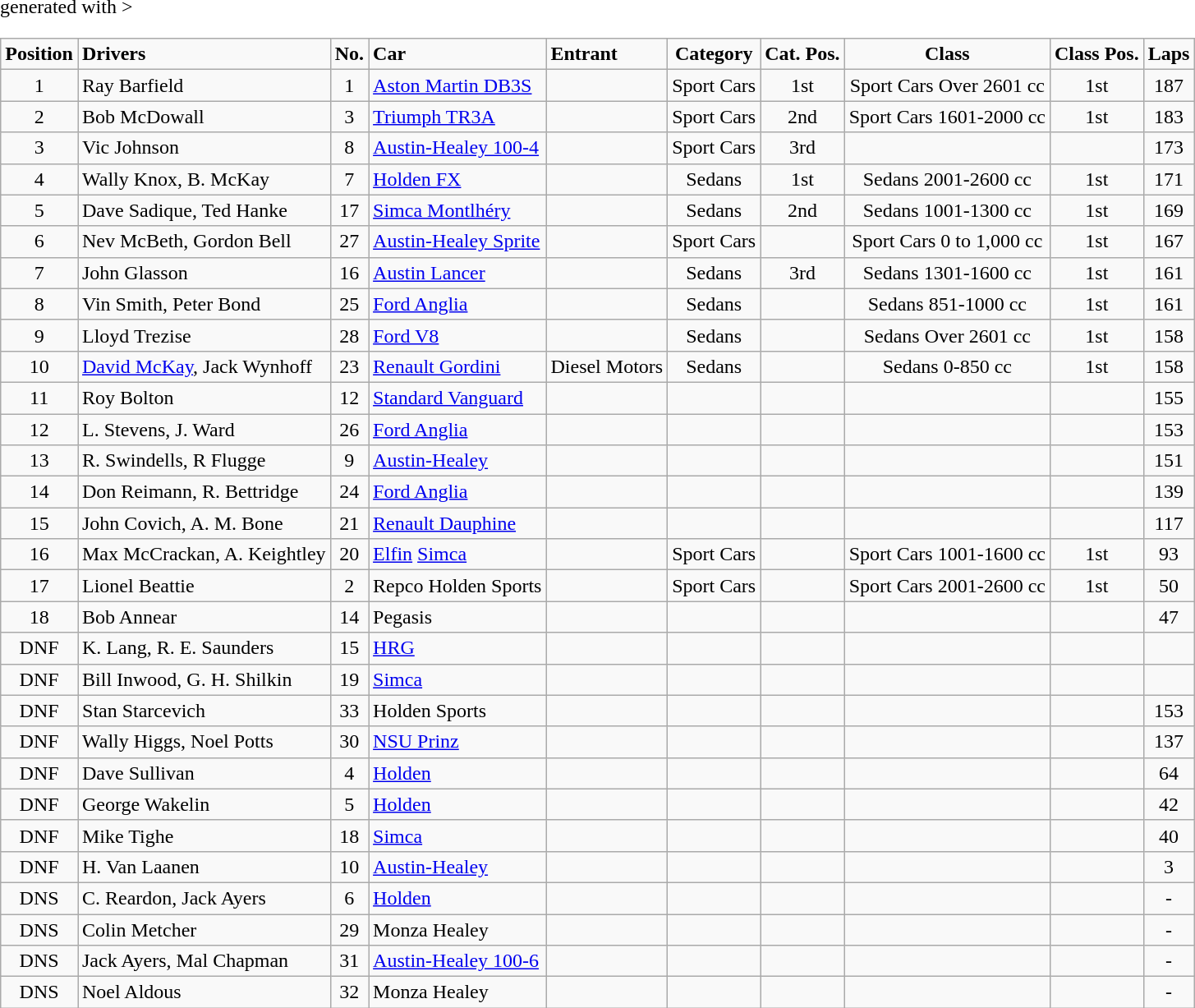<table class="wikitable" <hiddentext>generated with >
<tr style="font-weight:bold">
<td align="center">Position</td>
<td>Drivers</td>
<td align="center">No.</td>
<td>Car</td>
<td>Entrant</td>
<td align="center">Category</td>
<td align="center">Cat. Pos.</td>
<td align="center">Class</td>
<td align="center">Class Pos.</td>
<td align="center">Laps</td>
</tr>
<tr>
<td align="center">1</td>
<td>Ray Barfield</td>
<td align="center">1</td>
<td><a href='#'>Aston Martin DB3S</a></td>
<td></td>
<td align="center">Sport Cars</td>
<td align="center">1st</td>
<td align="center">Sport Cars Over 2601 cc</td>
<td align="center">1st</td>
<td align="center">187</td>
</tr>
<tr>
<td align="center">2</td>
<td>Bob McDowall</td>
<td align="center">3</td>
<td><a href='#'>Triumph TR3A</a></td>
<td></td>
<td align="center">Sport Cars</td>
<td align="center">2nd</td>
<td align="center">Sport Cars 1601-2000 cc</td>
<td align="center">1st</td>
<td align="center">183</td>
</tr>
<tr>
<td align="center">3</td>
<td>Vic Johnson</td>
<td align="center">8</td>
<td><a href='#'>Austin-Healey 100-4</a></td>
<td></td>
<td align="center">Sport Cars</td>
<td align="center">3rd</td>
<td align="center"></td>
<td align="center"></td>
<td align="center">173</td>
</tr>
<tr>
<td align="center">4</td>
<td>Wally Knox, B. McKay</td>
<td align="center">7</td>
<td><a href='#'>Holden FX</a></td>
<td></td>
<td align="center">Sedans</td>
<td align="center">1st</td>
<td align="center">Sedans 2001-2600 cc</td>
<td align="center">1st</td>
<td align="center">171</td>
</tr>
<tr>
<td align="center">5</td>
<td>Dave Sadique, Ted Hanke</td>
<td align="center">17</td>
<td><a href='#'>Simca Montlhéry</a></td>
<td></td>
<td align="center">Sedans</td>
<td align="center">2nd</td>
<td align="center">Sedans 1001-1300 cc</td>
<td align="center">1st</td>
<td align="center">169</td>
</tr>
<tr>
<td align="center">6</td>
<td>Nev McBeth, Gordon Bell</td>
<td align="center">27</td>
<td><a href='#'>Austin-Healey Sprite</a></td>
<td></td>
<td align="center">Sport Cars</td>
<td align="center"></td>
<td align="center">Sport Cars 0 to 1,000 cc</td>
<td align="center">1st</td>
<td align="center">167</td>
</tr>
<tr>
<td align="center">7</td>
<td>John Glasson</td>
<td align="center">16</td>
<td><a href='#'>Austin Lancer</a></td>
<td></td>
<td align="center">Sedans</td>
<td align="center">3rd</td>
<td align="center">Sedans 1301-1600 cc</td>
<td align="center">1st</td>
<td align="center">161</td>
</tr>
<tr>
<td align="center">8</td>
<td>Vin Smith, Peter Bond</td>
<td align="center">25</td>
<td><a href='#'>Ford Anglia</a></td>
<td></td>
<td align="center">Sedans</td>
<td align="center"></td>
<td align="center">Sedans 851-1000 cc</td>
<td align="center">1st</td>
<td align="center">161</td>
</tr>
<tr>
<td align="center">9</td>
<td>Lloyd Trezise</td>
<td align="center">28</td>
<td><a href='#'>Ford V8</a></td>
<td></td>
<td align="center">Sedans</td>
<td align="center"></td>
<td align="center">Sedans Over 2601 cc</td>
<td align="center">1st</td>
<td align="center">158</td>
</tr>
<tr>
<td align="center">10</td>
<td><a href='#'>David McKay</a>, Jack Wynhoff</td>
<td align="center">23</td>
<td><a href='#'>Renault Gordini</a></td>
<td>Diesel Motors</td>
<td align="center">Sedans</td>
<td align="center"></td>
<td align="center">Sedans 0-850 cc</td>
<td align="center">1st</td>
<td align="center">158</td>
</tr>
<tr>
<td align="center">11</td>
<td>Roy Bolton</td>
<td align="center">12</td>
<td><a href='#'>Standard Vanguard</a></td>
<td></td>
<td align="center"></td>
<td align="center"></td>
<td align="center"></td>
<td align="center"></td>
<td align="center">155</td>
</tr>
<tr>
<td align="center">12</td>
<td>L. Stevens, J. Ward</td>
<td align="center">26</td>
<td><a href='#'>Ford Anglia</a></td>
<td></td>
<td align="center"></td>
<td align="center"></td>
<td align="center"></td>
<td align="center"></td>
<td align="center">153</td>
</tr>
<tr>
<td align="center">13</td>
<td>R. Swindells, R Flugge</td>
<td align="center">9</td>
<td><a href='#'>Austin-Healey</a></td>
<td></td>
<td align="center"></td>
<td align="center"></td>
<td align="center"></td>
<td align="center"></td>
<td align="center">151</td>
</tr>
<tr>
<td align="center">14</td>
<td>Don Reimann, R. Bettridge</td>
<td align="center">24</td>
<td><a href='#'>Ford Anglia</a></td>
<td></td>
<td align="center"></td>
<td align="center"></td>
<td align="center"></td>
<td align="center"></td>
<td align="center">139</td>
</tr>
<tr>
<td align="center">15</td>
<td>John Covich, A. M. Bone</td>
<td align="center">21</td>
<td><a href='#'>Renault Dauphine</a></td>
<td></td>
<td align="center"></td>
<td align="center"></td>
<td align="center"></td>
<td align="center"></td>
<td align="center">117</td>
</tr>
<tr>
<td align="center">16</td>
<td>Max McCrackan, A. Keightley</td>
<td align="center">20</td>
<td><a href='#'>Elfin</a> <a href='#'>Simca</a></td>
<td></td>
<td align="center">Sport Cars</td>
<td align="center"></td>
<td align="center">Sport Cars 1001-1600 cc</td>
<td align="center">1st</td>
<td align="center">93</td>
</tr>
<tr>
<td align="center">17</td>
<td>Lionel Beattie</td>
<td align="center">2</td>
<td>Repco Holden Sports</td>
<td></td>
<td align="center">Sport Cars</td>
<td align="center"></td>
<td align="center">Sport Cars 2001-2600 cc</td>
<td align="center">1st</td>
<td align="center">50</td>
</tr>
<tr>
<td align="center">18</td>
<td>Bob Annear</td>
<td align="center">14</td>
<td>Pegasis</td>
<td></td>
<td align="center"></td>
<td align="center"></td>
<td align="center"></td>
<td align="center"></td>
<td align="center">47</td>
</tr>
<tr>
<td align="center">DNF</td>
<td>K. Lang, R. E. Saunders</td>
<td align="center">15</td>
<td><a href='#'>HRG</a></td>
<td></td>
<td align="center"></td>
<td align="center"></td>
<td align="center"></td>
<td align="center"></td>
<td align="center"></td>
</tr>
<tr>
<td align="center">DNF</td>
<td>Bill Inwood, G. H. Shilkin</td>
<td align="center">19</td>
<td><a href='#'>Simca</a></td>
<td></td>
<td align="center"></td>
<td align="center"></td>
<td align="center"></td>
<td align="center"></td>
<td align="center"></td>
</tr>
<tr>
<td align="center">DNF</td>
<td>Stan Starcevich</td>
<td align="center">33</td>
<td>Holden Sports</td>
<td></td>
<td align="center"></td>
<td align="center"></td>
<td align="center"></td>
<td align="center"></td>
<td align="center">153</td>
</tr>
<tr>
<td align="center">DNF</td>
<td>Wally Higgs, Noel Potts</td>
<td align="center">30</td>
<td><a href='#'>NSU Prinz</a></td>
<td></td>
<td align="center"></td>
<td align="center"></td>
<td align="center"></td>
<td align="center"></td>
<td align="center">137</td>
</tr>
<tr>
<td align="center">DNF</td>
<td>Dave Sullivan</td>
<td align="center">4</td>
<td><a href='#'>Holden</a></td>
<td></td>
<td align="center"></td>
<td align="center"></td>
<td align="center"></td>
<td align="center"></td>
<td align="center">64</td>
</tr>
<tr>
<td align="center">DNF</td>
<td>George Wakelin</td>
<td align="center">5</td>
<td><a href='#'>Holden</a></td>
<td></td>
<td align="center"></td>
<td align="center"></td>
<td align="center"></td>
<td align="center"></td>
<td align="center">42</td>
</tr>
<tr>
<td align="center">DNF</td>
<td>Mike Tighe</td>
<td align="center">18</td>
<td><a href='#'>Simca</a></td>
<td></td>
<td align="center"></td>
<td align="center"></td>
<td align="center"></td>
<td align="center"></td>
<td align="center">40</td>
</tr>
<tr>
<td align="center">DNF</td>
<td>H. Van Laanen</td>
<td align="center">10</td>
<td><a href='#'>Austin-Healey</a></td>
<td></td>
<td align="center"></td>
<td align="center"></td>
<td align="center"></td>
<td align="center"></td>
<td align="center">3</td>
</tr>
<tr>
<td align="center">DNS</td>
<td>C. Reardon, Jack Ayers</td>
<td align="center">6</td>
<td><a href='#'>Holden</a></td>
<td></td>
<td align="center"></td>
<td align="center"></td>
<td align="center"></td>
<td align="center"></td>
<td align="center">-</td>
</tr>
<tr>
<td align="center">DNS</td>
<td>Colin Metcher</td>
<td align="center">29</td>
<td>Monza Healey</td>
<td></td>
<td align="center"></td>
<td align="center"></td>
<td align="center"></td>
<td align="center"></td>
<td align="center">-</td>
</tr>
<tr>
<td align="center">DNS</td>
<td>Jack Ayers, Mal Chapman</td>
<td align="center">31</td>
<td><a href='#'>Austin-Healey 100-6</a></td>
<td></td>
<td align="center"></td>
<td align="center"></td>
<td align="center"></td>
<td align="center"></td>
<td align="center">-</td>
</tr>
<tr>
<td align="center">DNS</td>
<td>Noel Aldous</td>
<td align="center">32</td>
<td>Monza Healey</td>
<td></td>
<td align="center"></td>
<td align="center"></td>
<td align="center"></td>
<td align="center"></td>
<td align="center">-</td>
</tr>
</table>
